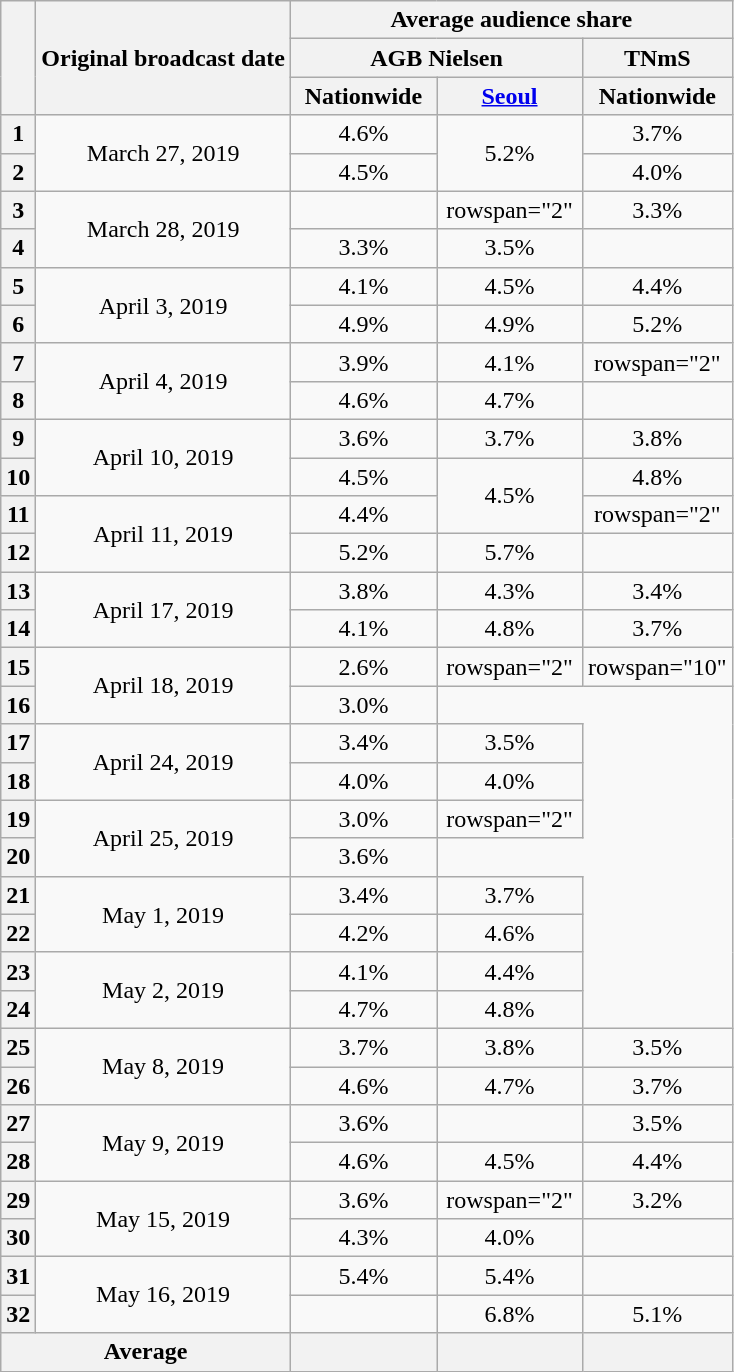<table class="wikitable" style="text-align:center">
<tr>
<th rowspan="3"></th>
<th rowspan="3">Original broadcast date</th>
<th colspan="3">Average audience share</th>
</tr>
<tr>
<th colspan="2">AGB Nielsen</th>
<th colspan="1">TNmS</th>
</tr>
<tr>
<th width="90">Nationwide</th>
<th width="90"><a href='#'>Seoul</a></th>
<th width="90">Nationwide</th>
</tr>
<tr>
<th>1</th>
<td rowspan="2">March 27, 2019</td>
<td>4.6%</td>
<td rowspan="2">5.2%</td>
<td>3.7%</td>
</tr>
<tr>
<th>2</th>
<td>4.5%</td>
<td>4.0%</td>
</tr>
<tr>
<th>3</th>
<td rowspan="2">March 28, 2019</td>
<td></td>
<td>rowspan="2" </td>
<td>3.3%</td>
</tr>
<tr>
<th>4</th>
<td>3.3%</td>
<td>3.5%</td>
</tr>
<tr>
<th>5</th>
<td rowspan="2">April 3, 2019</td>
<td>4.1%</td>
<td>4.5%</td>
<td>4.4%</td>
</tr>
<tr>
<th>6</th>
<td>4.9%</td>
<td>4.9%</td>
<td>5.2%</td>
</tr>
<tr>
<th>7</th>
<td rowspan="2">April 4, 2019</td>
<td>3.9%</td>
<td>4.1%</td>
<td>rowspan="2" </td>
</tr>
<tr>
<th>8</th>
<td>4.6%</td>
<td>4.7%</td>
</tr>
<tr>
<th>9</th>
<td rowspan="2">April 10, 2019</td>
<td>3.6%</td>
<td>3.7%</td>
<td>3.8%</td>
</tr>
<tr>
<th>10</th>
<td>4.5%</td>
<td rowspan="2">4.5%</td>
<td>4.8%</td>
</tr>
<tr>
<th>11</th>
<td rowspan="2">April 11, 2019</td>
<td>4.4%</td>
<td>rowspan="2" </td>
</tr>
<tr>
<th>12</th>
<td>5.2%</td>
<td>5.7%</td>
</tr>
<tr>
<th>13</th>
<td rowspan="2">April 17, 2019</td>
<td>3.8%</td>
<td>4.3%</td>
<td>3.4%</td>
</tr>
<tr>
<th>14</th>
<td>4.1%</td>
<td>4.8%</td>
<td>3.7%</td>
</tr>
<tr>
<th>15</th>
<td rowspan="2">April 18, 2019</td>
<td>2.6%</td>
<td>rowspan="2" </td>
<td>rowspan="10" </td>
</tr>
<tr>
<th>16</th>
<td>3.0%</td>
</tr>
<tr>
<th>17</th>
<td rowspan="2">April 24, 2019</td>
<td>3.4%</td>
<td>3.5%</td>
</tr>
<tr>
<th>18</th>
<td>4.0%</td>
<td>4.0%</td>
</tr>
<tr>
<th>19</th>
<td rowspan="2">April 25, 2019</td>
<td>3.0%</td>
<td>rowspan="2" </td>
</tr>
<tr>
<th>20</th>
<td>3.6%</td>
</tr>
<tr>
<th>21</th>
<td rowspan="2">May 1, 2019</td>
<td>3.4%</td>
<td>3.7%</td>
</tr>
<tr>
<th>22</th>
<td>4.2%</td>
<td>4.6%</td>
</tr>
<tr>
<th>23</th>
<td rowspan="2">May 2, 2019</td>
<td>4.1%</td>
<td>4.4%</td>
</tr>
<tr>
<th>24</th>
<td>4.7%</td>
<td>4.8%</td>
</tr>
<tr>
<th>25</th>
<td rowspan="2">May 8, 2019</td>
<td>3.7%</td>
<td>3.8%</td>
<td>3.5%</td>
</tr>
<tr>
<th>26</th>
<td>4.6%</td>
<td>4.7%</td>
<td>3.7%</td>
</tr>
<tr>
<th>27</th>
<td rowspan="2">May 9, 2019</td>
<td>3.6%</td>
<td></td>
<td>3.5%</td>
</tr>
<tr>
<th>28</th>
<td>4.6%</td>
<td>4.5%</td>
<td>4.4%</td>
</tr>
<tr>
<th>29</th>
<td rowspan="2">May 15, 2019</td>
<td>3.6%</td>
<td>rowspan="2" </td>
<td>3.2%</td>
</tr>
<tr>
<th>30</th>
<td>4.3%</td>
<td>4.0%</td>
</tr>
<tr>
<th>31</th>
<td rowspan="2">May 16, 2019</td>
<td>5.4%</td>
<td>5.4%</td>
<td></td>
</tr>
<tr>
<th>32</th>
<td></td>
<td>6.8%</td>
<td>5.1%</td>
</tr>
<tr>
<th colspan="2">Average</th>
<th></th>
<th></th>
<th></th>
</tr>
</table>
